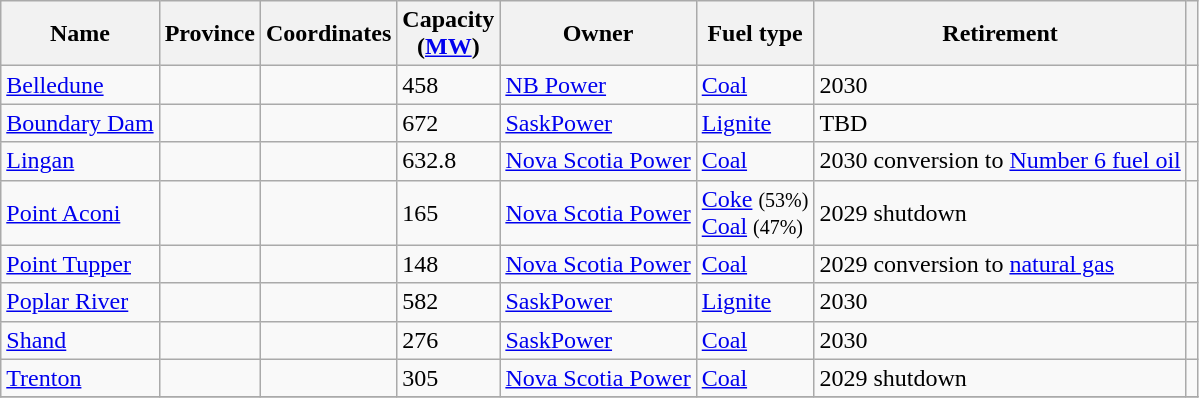<table class="wikitable sortable">
<tr>
<th>Name</th>
<th>Province</th>
<th>Coordinates</th>
<th>Capacity<br>(<a href='#'>MW</a>)</th>
<th>Owner</th>
<th>Fuel type</th>
<th>Retirement</th>
<th class="unsortable"></th>
</tr>
<tr>
<td><a href='#'>Belledune</a></td>
<td></td>
<td></td>
<td>458</td>
<td><a href='#'>NB Power</a></td>
<td><a href='#'>Coal</a></td>
<td>2030</td>
<td></td>
</tr>
<tr>
<td><a href='#'>Boundary Dam</a></td>
<td></td>
<td></td>
<td>672</td>
<td><a href='#'>SaskPower</a></td>
<td><a href='#'>Lignite</a></td>
<td>TBD </td>
<td></td>
</tr>
<tr>
<td><a href='#'>Lingan</a></td>
<td></td>
<td></td>
<td>632.8</td>
<td><a href='#'>Nova Scotia Power</a></td>
<td><a href='#'>Coal</a></td>
<td>2030 conversion to <a href='#'>Number 6 fuel oil</a></td>
<td></td>
</tr>
<tr>
<td><a href='#'>Point Aconi</a></td>
<td></td>
<td></td>
<td>165</td>
<td><a href='#'>Nova Scotia Power</a></td>
<td><a href='#'>Coke</a> <small>(53%)</small><br><a href='#'>Coal</a> <small>(47%)</small></td>
<td>2029 shutdown</td>
<td></td>
</tr>
<tr>
<td><a href='#'>Point Tupper</a></td>
<td></td>
<td></td>
<td>148</td>
<td><a href='#'>Nova Scotia Power</a></td>
<td><a href='#'>Coal</a></td>
<td>2029 conversion to <a href='#'>natural gas</a></td>
<td></td>
</tr>
<tr>
<td><a href='#'>Poplar River</a></td>
<td></td>
<td></td>
<td>582</td>
<td><a href='#'>SaskPower</a></td>
<td><a href='#'>Lignite</a></td>
<td>2030</td>
<td></td>
</tr>
<tr>
<td><a href='#'>Shand</a></td>
<td></td>
<td></td>
<td>276</td>
<td><a href='#'>SaskPower</a></td>
<td><a href='#'>Coal</a></td>
<td>2030 </td>
<td></td>
</tr>
<tr>
<td><a href='#'>Trenton</a></td>
<td></td>
<td></td>
<td>305</td>
<td><a href='#'>Nova Scotia Power</a></td>
<td><a href='#'>Coal</a></td>
<td>2029 shutdown</td>
<td></td>
</tr>
<tr>
</tr>
</table>
